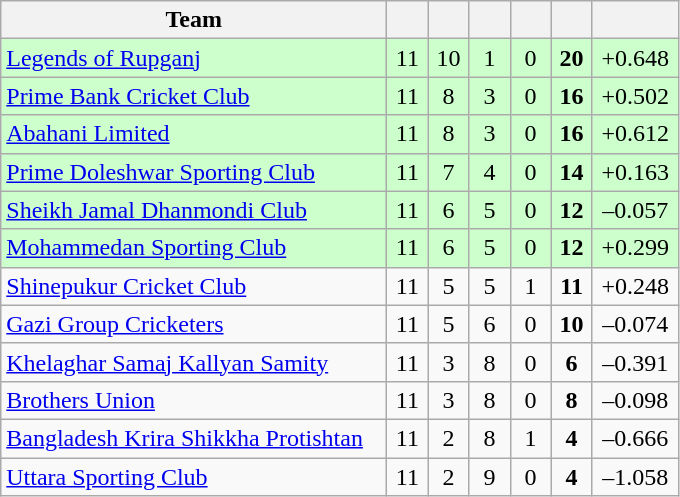<table class="wikitable" style="text-align:center">
<tr>
<th style="width:250px">Team</th>
<th width="20"></th>
<th width="20"></th>
<th width="20"></th>
<th width="20"></th>
<th width="20"></th>
<th width="50"></th>
</tr>
<tr style="background:#cfc">
<td style="text-align:left;"><a href='#'>Legends of Rupganj</a></td>
<td>11</td>
<td>10</td>
<td>1</td>
<td>0</td>
<td><strong>20</strong></td>
<td>+0.648</td>
</tr>
<tr style="background:#cfc">
<td style="text-align:left;"><a href='#'>Prime Bank Cricket Club</a></td>
<td>11</td>
<td>8</td>
<td>3</td>
<td>0</td>
<td><strong>16</strong></td>
<td>+0.502</td>
</tr>
<tr style="background:#cfc">
<td style="text-align:left;"><a href='#'>Abahani Limited</a></td>
<td>11</td>
<td>8</td>
<td>3</td>
<td>0</td>
<td><strong>16</strong></td>
<td>+0.612</td>
</tr>
<tr style="background:#cfc">
<td style="text-align:left;"><a href='#'>Prime Doleshwar Sporting Club</a></td>
<td>11</td>
<td>7</td>
<td>4</td>
<td>0</td>
<td><strong>14</strong></td>
<td>+0.163</td>
</tr>
<tr style="background:#cfc">
<td style="text-align:left;"><a href='#'>Sheikh Jamal Dhanmondi Club</a></td>
<td>11</td>
<td>6</td>
<td>5</td>
<td>0</td>
<td><strong>12</strong></td>
<td>–0.057</td>
</tr>
<tr style="background:#cfc">
<td style="text-align:left;"><a href='#'>Mohammedan Sporting Club</a></td>
<td>11</td>
<td>6</td>
<td>5</td>
<td>0</td>
<td><strong>12</strong></td>
<td>+0.299</td>
</tr>
<tr>
<td style="text-align:left;"><a href='#'>Shinepukur Cricket Club</a></td>
<td>11</td>
<td>5</td>
<td>5</td>
<td>1</td>
<td><strong>11</strong></td>
<td>+0.248</td>
</tr>
<tr>
<td style="text-align:left;"><a href='#'>Gazi Group Cricketers</a></td>
<td>11</td>
<td>5</td>
<td>6</td>
<td>0</td>
<td><strong>10</strong></td>
<td>–0.074</td>
</tr>
<tr>
<td style="text-align:left;"><a href='#'>Khelaghar Samaj Kallyan Samity</a></td>
<td>11</td>
<td>3</td>
<td>8</td>
<td>0</td>
<td><strong>6</strong></td>
<td>–0.391</td>
</tr>
<tr>
<td style="text-align:left;"><a href='#'>Brothers Union</a></td>
<td>11</td>
<td>3</td>
<td>8</td>
<td>0</td>
<td><strong>8</strong></td>
<td>–0.098</td>
</tr>
<tr>
<td style="text-align:left;"><a href='#'>Bangladesh Krira Shikkha Protishtan</a></td>
<td>11</td>
<td>2</td>
<td>8</td>
<td>1</td>
<td><strong>4</strong></td>
<td>–0.666</td>
</tr>
<tr>
<td style="text-align:left;"><a href='#'>Uttara Sporting Club</a></td>
<td>11</td>
<td>2</td>
<td>9</td>
<td>0</td>
<td><strong>4</strong></td>
<td>–1.058</td>
</tr>
</table>
